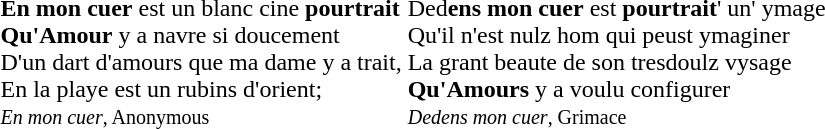<table>
<tr>
<td><br><strong>En mon cuer</strong> est un blanc cine <strong>pourtrait</strong><br>
<strong>Qu'Amour</strong> y a navre si doucement<br>
D'un dart d'amours que ma dame y a trait,<br>
En la playe est un rubins d'orient;<br>
<small><em>En mon cuer</em>, Anonymous</small></td>
<td><br>Ded<strong>ens mon cuer</strong> est <strong>pourtrait</strong>' un' ymage<br>
Qu'il n'est nulz hom qui peust ymaginer<br>
La grant beaute de son tresdoulz vysage<br>
<strong>Qu'Amours</strong> y a voulu configurer<br>
<small><em>Dedens mon cuer</em>, Grimace</small></td>
</tr>
</table>
